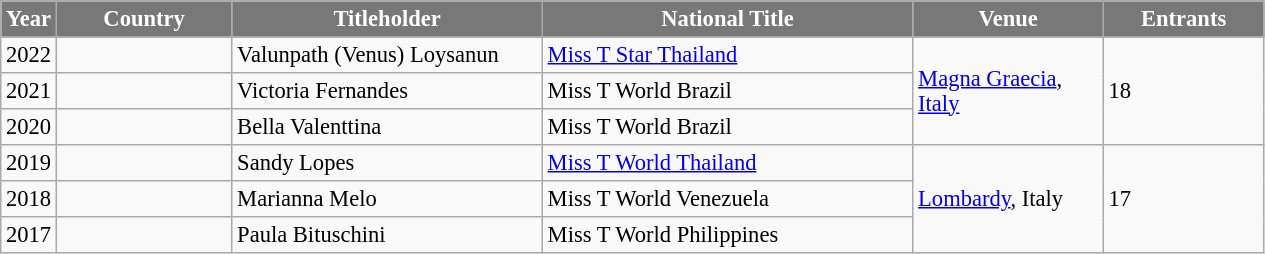<table class="wikitable sortable" style="font-size: 94%;">
<tr>
<th width="30" style="background-color:#787878;color:#FFFFFF;">Year</th>
<th width="110" style="background-color:#787878;color:#FFFFFF;">Country</th>
<th width="200" style="background-color:#787878;color:#FFFFFF;">Titleholder</th>
<th width="240" style="background-color:#787878;color:#FFFFFF;">National Title</th>
<th width="120" style="background-color:#787878;color:#FFFFFF;">Venue</th>
<th width="100" style="background-color:#787878;color:#FFFFFF;">Entrants</th>
</tr>
<tr>
<td>2022</td>
<td></td>
<td>Valunpath (Venus) Loysanun</td>
<td><a href='#'>Miss T Star Thailand</a></td>
<td rowspan="3"><a href='#'>Magna Graecia</a>, <a href='#'>Italy</a></td>
<td rowspan="3">18</td>
</tr>
<tr>
<td>2021</td>
<td></td>
<td>Victoria Fernandes</td>
<td>Miss T World Brazil</td>
</tr>
<tr>
<td>2020</td>
<td></td>
<td>Bella Valenttina</td>
<td>Miss T World Brazil</td>
</tr>
<tr>
<td>2019</td>
<td></td>
<td>Sandy Lopes</td>
<td><a href='#'>Miss T World Thailand</a></td>
<td rowspan="3"><a href='#'>Lombardy</a>, Italy</td>
<td rowspan="3">17</td>
</tr>
<tr>
<td>2018</td>
<td></td>
<td>Marianna Melo</td>
<td>Miss T World Venezuela</td>
</tr>
<tr>
<td>2017</td>
<td></td>
<td>Paula Bituschini</td>
<td>Miss T World Philippines</td>
</tr>
</table>
